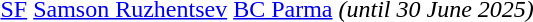<table>
<tr valign="top">
<td><a href='#'>SF</a></td>
<td> <a href='#'>Samson Ruzhentsev</a></td>
<td> <a href='#'>BC Parma</a> <em>(until 30 June 2025)<strong></td>
</tr>
</table>
